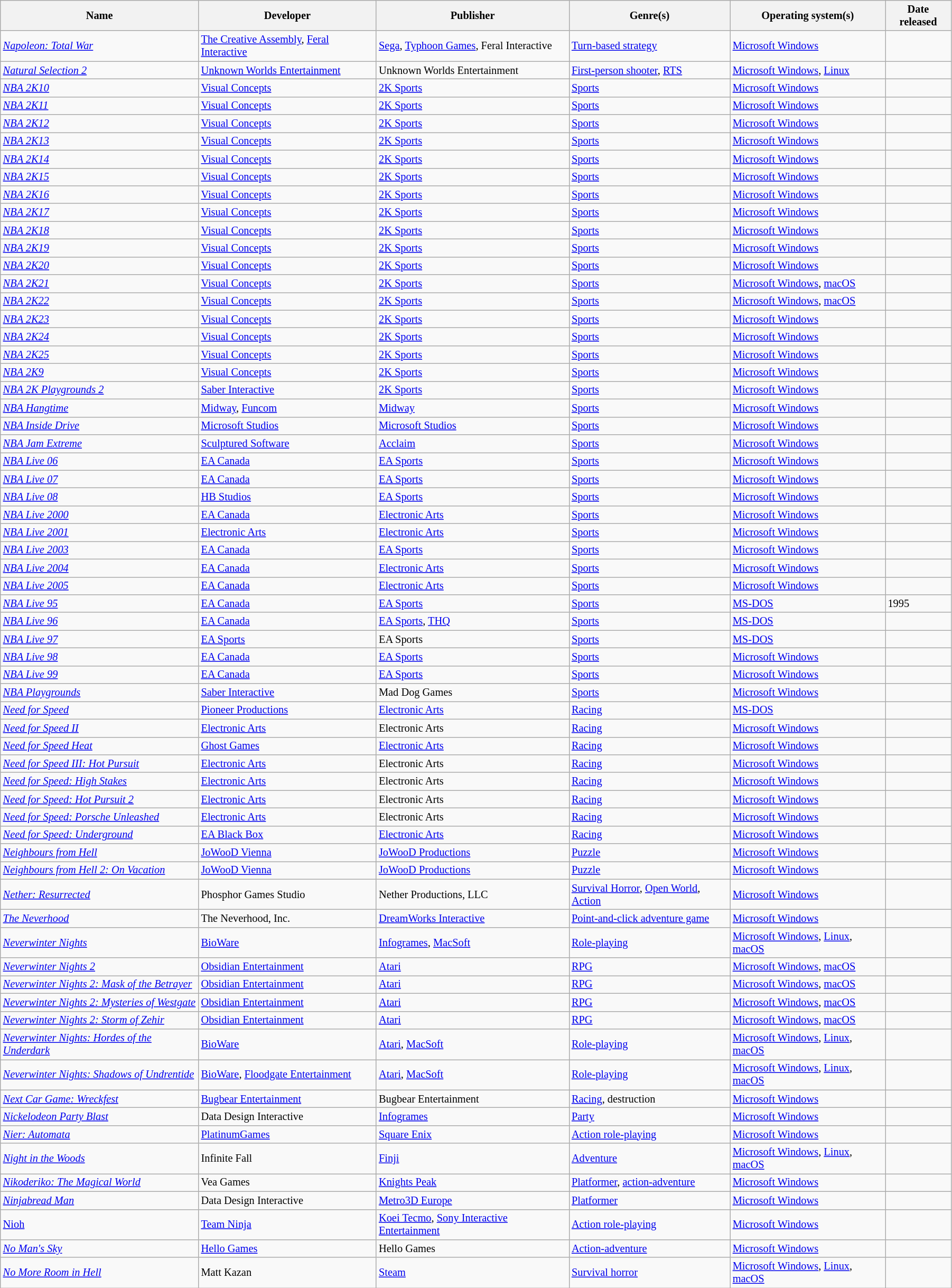<table class="wikitable sortable" style="font-size:85%; width:95%">
<tr>
<th>Name</th>
<th>Developer</th>
<th>Publisher</th>
<th>Genre(s)</th>
<th>Operating system(s)</th>
<th>Date released</th>
</tr>
<tr>
<td><em><a href='#'>Napoleon: Total War</a></em></td>
<td><a href='#'>The Creative Assembly</a>, <a href='#'>Feral Interactive</a></td>
<td><a href='#'>Sega</a>, <a href='#'>Typhoon Games</a>, Feral Interactive</td>
<td><a href='#'>Turn-based strategy</a></td>
<td><a href='#'>Microsoft Windows</a></td>
<td></td>
</tr>
<tr>
<td><em><a href='#'>Natural Selection 2</a></em></td>
<td><a href='#'>Unknown Worlds Entertainment</a></td>
<td>Unknown Worlds Entertainment</td>
<td><a href='#'>First-person shooter</a>, <a href='#'>RTS</a></td>
<td><a href='#'>Microsoft Windows</a>, <a href='#'>Linux</a></td>
<td></td>
</tr>
<tr>
<td><em><a href='#'>NBA 2K10</a></em></td>
<td><a href='#'>Visual Concepts</a></td>
<td><a href='#'>2K Sports</a></td>
<td><a href='#'>Sports</a></td>
<td><a href='#'>Microsoft Windows</a></td>
<td></td>
</tr>
<tr>
<td><em><a href='#'>NBA 2K11</a></em></td>
<td><a href='#'>Visual Concepts</a></td>
<td><a href='#'>2K Sports</a></td>
<td><a href='#'>Sports</a></td>
<td><a href='#'>Microsoft Windows</a></td>
<td></td>
</tr>
<tr>
<td><em><a href='#'>NBA 2K12</a></em></td>
<td><a href='#'>Visual Concepts</a></td>
<td><a href='#'>2K Sports</a></td>
<td><a href='#'>Sports</a></td>
<td><a href='#'>Microsoft Windows</a></td>
<td></td>
</tr>
<tr>
<td><em><a href='#'>NBA 2K13</a></em></td>
<td><a href='#'>Visual Concepts</a></td>
<td><a href='#'>2K Sports</a></td>
<td><a href='#'>Sports</a></td>
<td><a href='#'>Microsoft Windows</a></td>
<td></td>
</tr>
<tr>
<td><em><a href='#'>NBA 2K14</a></em></td>
<td><a href='#'>Visual Concepts</a></td>
<td><a href='#'>2K Sports</a></td>
<td><a href='#'>Sports</a></td>
<td><a href='#'>Microsoft Windows</a></td>
<td></td>
</tr>
<tr>
<td><em><a href='#'>NBA 2K15</a></em></td>
<td><a href='#'>Visual Concepts</a></td>
<td><a href='#'>2K Sports</a></td>
<td><a href='#'>Sports</a></td>
<td><a href='#'>Microsoft Windows</a></td>
<td></td>
</tr>
<tr>
<td><em><a href='#'>NBA 2K16</a></em></td>
<td><a href='#'>Visual Concepts</a></td>
<td><a href='#'>2K Sports</a></td>
<td><a href='#'>Sports</a></td>
<td><a href='#'>Microsoft Windows</a></td>
<td></td>
</tr>
<tr>
<td><em><a href='#'>NBA 2K17</a></em></td>
<td><a href='#'>Visual Concepts</a></td>
<td><a href='#'>2K Sports</a></td>
<td><a href='#'>Sports</a></td>
<td><a href='#'>Microsoft Windows</a></td>
<td></td>
</tr>
<tr>
<td><em><a href='#'>NBA 2K18</a></em></td>
<td><a href='#'>Visual Concepts</a></td>
<td><a href='#'>2K Sports</a></td>
<td><a href='#'>Sports</a></td>
<td><a href='#'>Microsoft Windows</a></td>
<td></td>
</tr>
<tr>
<td><em><a href='#'>NBA 2K19</a></em></td>
<td><a href='#'>Visual Concepts</a></td>
<td><a href='#'>2K Sports</a></td>
<td><a href='#'>Sports</a></td>
<td><a href='#'>Microsoft Windows</a></td>
<td></td>
</tr>
<tr>
<td><em><a href='#'>NBA 2K20</a></em></td>
<td><a href='#'>Visual Concepts</a></td>
<td><a href='#'>2K Sports</a></td>
<td><a href='#'>Sports</a></td>
<td><a href='#'>Microsoft Windows</a></td>
<td></td>
</tr>
<tr>
<td><em><a href='#'>NBA 2K21</a></em></td>
<td><a href='#'>Visual Concepts</a></td>
<td><a href='#'>2K Sports</a></td>
<td><a href='#'>Sports</a></td>
<td><a href='#'>Microsoft Windows</a>, <a href='#'>macOS</a></td>
<td></td>
</tr>
<tr>
<td><em><a href='#'>NBA 2K22</a></em></td>
<td><a href='#'>Visual Concepts</a></td>
<td><a href='#'>2K Sports</a></td>
<td><a href='#'>Sports</a></td>
<td><a href='#'>Microsoft Windows</a>, <a href='#'>macOS</a></td>
<td></td>
</tr>
<tr>
<td><em><a href='#'>NBA 2K23</a></em></td>
<td><a href='#'>Visual Concepts</a></td>
<td><a href='#'>2K Sports</a></td>
<td><a href='#'>Sports</a></td>
<td><a href='#'>Microsoft Windows</a></td>
<td></td>
</tr>
<tr>
<td><em><a href='#'>NBA 2K24</a></em></td>
<td><a href='#'>Visual Concepts</a></td>
<td><a href='#'>2K Sports</a></td>
<td><a href='#'>Sports</a></td>
<td><a href='#'>Microsoft Windows</a></td>
<td></td>
</tr>
<tr>
<td><em><a href='#'>NBA 2K25</a></em></td>
<td><a href='#'>Visual Concepts</a></td>
<td><a href='#'>2K Sports</a></td>
<td><a href='#'>Sports</a></td>
<td><a href='#'>Microsoft Windows</a></td>
<td></td>
</tr>
<tr>
<td><em><a href='#'>NBA 2K9</a></em></td>
<td><a href='#'>Visual Concepts</a></td>
<td><a href='#'>2K Sports</a></td>
<td><a href='#'>Sports</a></td>
<td><a href='#'>Microsoft Windows</a></td>
<td></td>
</tr>
<tr>
<td><em><a href='#'>NBA 2K Playgrounds 2</a></em></td>
<td><a href='#'>Saber Interactive</a></td>
<td><a href='#'>2K Sports</a></td>
<td><a href='#'>Sports</a></td>
<td><a href='#'>Microsoft Windows</a></td>
<td></td>
</tr>
<tr>
<td><em><a href='#'>NBA Hangtime</a></em></td>
<td><a href='#'>Midway</a>, <a href='#'>Funcom</a></td>
<td><a href='#'>Midway</a></td>
<td><a href='#'>Sports</a></td>
<td><a href='#'>Microsoft Windows</a></td>
<td></td>
</tr>
<tr>
<td><em><a href='#'>NBA Inside Drive</a></em></td>
<td><a href='#'>Microsoft Studios</a></td>
<td><a href='#'>Microsoft Studios</a></td>
<td><a href='#'>Sports</a></td>
<td><a href='#'>Microsoft Windows</a></td>
<td></td>
</tr>
<tr>
<td><em><a href='#'>NBA Jam Extreme</a></em></td>
<td><a href='#'>Sculptured Software</a></td>
<td><a href='#'>Acclaim</a></td>
<td><a href='#'>Sports</a></td>
<td><a href='#'>Microsoft Windows</a></td>
<td></td>
</tr>
<tr>
<td><em><a href='#'>NBA Live 06</a></em></td>
<td><a href='#'>EA Canada</a></td>
<td><a href='#'>EA Sports</a></td>
<td><a href='#'>Sports</a></td>
<td><a href='#'>Microsoft Windows</a></td>
<td></td>
</tr>
<tr>
<td><em><a href='#'>NBA Live 07</a></em></td>
<td><a href='#'>EA Canada</a></td>
<td><a href='#'>EA Sports</a></td>
<td><a href='#'>Sports</a></td>
<td><a href='#'>Microsoft Windows</a></td>
<td></td>
</tr>
<tr>
<td><em><a href='#'>NBA Live 08</a></em></td>
<td><a href='#'>HB Studios</a></td>
<td><a href='#'>EA Sports</a></td>
<td><a href='#'>Sports</a></td>
<td><a href='#'>Microsoft Windows</a></td>
<td></td>
</tr>
<tr>
<td><em><a href='#'>NBA Live 2000</a></em></td>
<td><a href='#'>EA Canada</a></td>
<td><a href='#'>Electronic Arts</a></td>
<td><a href='#'>Sports</a></td>
<td><a href='#'>Microsoft Windows</a></td>
<td></td>
</tr>
<tr>
<td><em><a href='#'>NBA Live 2001</a></em></td>
<td><a href='#'>Electronic Arts</a></td>
<td><a href='#'>Electronic Arts</a></td>
<td><a href='#'>Sports</a></td>
<td><a href='#'>Microsoft Windows</a></td>
<td></td>
</tr>
<tr>
<td><em><a href='#'>NBA Live 2003</a></em></td>
<td><a href='#'>EA Canada</a></td>
<td><a href='#'>EA Sports</a></td>
<td><a href='#'>Sports</a></td>
<td><a href='#'>Microsoft Windows</a></td>
<td></td>
</tr>
<tr>
<td><em><a href='#'>NBA Live 2004</a></em></td>
<td><a href='#'>EA Canada</a></td>
<td><a href='#'>Electronic Arts</a></td>
<td><a href='#'>Sports</a></td>
<td><a href='#'>Microsoft Windows</a></td>
<td></td>
</tr>
<tr>
<td><em><a href='#'>NBA Live 2005</a></em></td>
<td><a href='#'>EA Canada</a></td>
<td><a href='#'>Electronic Arts</a></td>
<td><a href='#'>Sports</a></td>
<td><a href='#'>Microsoft Windows</a></td>
<td></td>
</tr>
<tr>
<td><em><a href='#'>NBA Live 95</a></em></td>
<td><a href='#'>EA Canada</a></td>
<td><a href='#'>EA Sports</a></td>
<td><a href='#'>Sports</a></td>
<td><a href='#'>MS-DOS</a></td>
<td>1995</td>
</tr>
<tr>
<td><em><a href='#'>NBA Live 96</a></em></td>
<td><a href='#'>EA Canada</a></td>
<td><a href='#'>EA Sports</a>, <a href='#'>THQ</a></td>
<td><a href='#'>Sports</a></td>
<td><a href='#'>MS-DOS</a></td>
<td></td>
</tr>
<tr>
<td><em><a href='#'>NBA Live 97</a></em></td>
<td><a href='#'>EA Sports</a></td>
<td>EA Sports</td>
<td><a href='#'>Sports</a></td>
<td><a href='#'>MS-DOS</a></td>
<td></td>
</tr>
<tr>
<td><em><a href='#'>NBA Live 98</a></em></td>
<td><a href='#'>EA Canada</a></td>
<td><a href='#'>EA Sports</a></td>
<td><a href='#'>Sports</a></td>
<td><a href='#'>Microsoft Windows</a></td>
<td></td>
</tr>
<tr>
<td><em><a href='#'>NBA Live 99</a></em></td>
<td><a href='#'>EA Canada</a></td>
<td><a href='#'>EA Sports</a></td>
<td><a href='#'>Sports</a></td>
<td><a href='#'>Microsoft Windows</a></td>
<td></td>
</tr>
<tr>
<td><em><a href='#'>NBA Playgrounds</a></em></td>
<td><a href='#'>Saber Interactive</a></td>
<td>Mad Dog Games</td>
<td><a href='#'>Sports</a></td>
<td><a href='#'>Microsoft Windows</a></td>
<td></td>
</tr>
<tr>
<td><em><a href='#'>Need for Speed</a></em></td>
<td><a href='#'>Pioneer Productions</a></td>
<td><a href='#'>Electronic Arts</a></td>
<td><a href='#'>Racing</a></td>
<td><a href='#'>MS-DOS</a></td>
<td></td>
</tr>
<tr>
<td><em><a href='#'>Need for Speed II</a></em></td>
<td><a href='#'>Electronic Arts</a></td>
<td>Electronic Arts</td>
<td><a href='#'>Racing</a></td>
<td><a href='#'>Microsoft Windows</a></td>
<td></td>
</tr>
<tr>
<td><em><a href='#'>Need for Speed Heat</a></em></td>
<td><a href='#'>Ghost Games</a></td>
<td><a href='#'>Electronic Arts</a></td>
<td><a href='#'>Racing</a></td>
<td><a href='#'>Microsoft Windows</a></td>
<td></td>
</tr>
<tr>
<td><em><a href='#'>Need for Speed III: Hot Pursuit</a></em></td>
<td><a href='#'>Electronic Arts</a></td>
<td>Electronic Arts</td>
<td><a href='#'>Racing</a></td>
<td><a href='#'>Microsoft Windows</a></td>
<td></td>
</tr>
<tr>
<td><em><a href='#'>Need for Speed: High Stakes</a></em></td>
<td><a href='#'>Electronic Arts</a></td>
<td>Electronic Arts</td>
<td><a href='#'>Racing</a></td>
<td><a href='#'>Microsoft Windows</a></td>
<td></td>
</tr>
<tr>
<td><em><a href='#'>Need for Speed: Hot Pursuit 2</a></em></td>
<td><a href='#'>Electronic Arts</a></td>
<td>Electronic Arts</td>
<td><a href='#'>Racing</a></td>
<td><a href='#'>Microsoft Windows</a></td>
<td></td>
</tr>
<tr>
<td><em><a href='#'>Need for Speed: Porsche Unleashed</a></em></td>
<td><a href='#'>Electronic Arts</a></td>
<td>Electronic Arts</td>
<td><a href='#'>Racing</a></td>
<td><a href='#'>Microsoft Windows</a></td>
<td></td>
</tr>
<tr>
<td><em><a href='#'>Need for Speed: Underground</a></em></td>
<td><a href='#'>EA Black Box</a></td>
<td><a href='#'>Electronic Arts</a></td>
<td><a href='#'>Racing</a></td>
<td><a href='#'>Microsoft Windows</a></td>
<td></td>
</tr>
<tr>
<td><em><a href='#'>Neighbours from Hell</a></em></td>
<td><a href='#'>JoWooD Vienna</a></td>
<td><a href='#'>JoWooD Productions</a></td>
<td><a href='#'>Puzzle</a></td>
<td><a href='#'>Microsoft Windows</a></td>
<td></td>
</tr>
<tr>
<td><em><a href='#'>Neighbours from Hell 2: On Vacation</a></em></td>
<td><a href='#'>JoWooD Vienna</a></td>
<td><a href='#'>JoWooD Productions</a></td>
<td><a href='#'>Puzzle</a></td>
<td><a href='#'>Microsoft Windows</a></td>
<td></td>
</tr>
<tr>
<td><em><a href='#'>Nether: Resurrected</a></em></td>
<td>Phosphor Games Studio</td>
<td>Nether Productions, LLC</td>
<td><a href='#'>Survival Horror</a>, <a href='#'>Open World</a>, <a href='#'>Action</a></td>
<td><a href='#'>Microsoft Windows</a></td>
<td></td>
</tr>
<tr>
<td><em><a href='#'>The Neverhood</a></em></td>
<td>The Neverhood, Inc.</td>
<td><a href='#'>DreamWorks Interactive</a></td>
<td><a href='#'>Point-and-click adventure game</a></td>
<td><a href='#'>Microsoft Windows</a></td>
<td></td>
</tr>
<tr>
<td><em><a href='#'>Neverwinter Nights</a></em></td>
<td><a href='#'>BioWare</a></td>
<td><a href='#'>Infogrames</a>, <a href='#'>MacSoft</a></td>
<td><a href='#'>Role-playing</a></td>
<td><a href='#'>Microsoft Windows</a>, <a href='#'>Linux</a>, <a href='#'>macOS</a></td>
<td></td>
</tr>
<tr>
<td><em><a href='#'>Neverwinter Nights 2</a></em></td>
<td><a href='#'>Obsidian Entertainment</a></td>
<td><a href='#'>Atari</a></td>
<td><a href='#'>RPG</a></td>
<td><a href='#'>Microsoft Windows</a>, <a href='#'>macOS</a></td>
<td></td>
</tr>
<tr>
<td><em><a href='#'>Neverwinter Nights 2: Mask of the Betrayer</a></em></td>
<td><a href='#'>Obsidian Entertainment</a></td>
<td><a href='#'>Atari</a></td>
<td><a href='#'>RPG</a></td>
<td><a href='#'>Microsoft Windows</a>, <a href='#'>macOS</a></td>
<td></td>
</tr>
<tr>
<td><em><a href='#'>Neverwinter Nights 2: Mysteries of Westgate</a></em></td>
<td><a href='#'>Obsidian Entertainment</a></td>
<td><a href='#'>Atari</a></td>
<td><a href='#'>RPG</a></td>
<td><a href='#'>Microsoft Windows</a>, <a href='#'>macOS</a></td>
<td></td>
</tr>
<tr>
<td><em><a href='#'>Neverwinter Nights 2: Storm of Zehir</a></em></td>
<td><a href='#'>Obsidian Entertainment</a></td>
<td><a href='#'>Atari</a></td>
<td><a href='#'>RPG</a></td>
<td><a href='#'>Microsoft Windows</a>, <a href='#'>macOS</a></td>
<td></td>
</tr>
<tr>
<td><em><a href='#'>Neverwinter Nights: Hordes of the Underdark</a></em></td>
<td><a href='#'>BioWare</a></td>
<td><a href='#'>Atari</a>, <a href='#'>MacSoft</a></td>
<td><a href='#'>Role-playing</a></td>
<td><a href='#'>Microsoft Windows</a>, <a href='#'>Linux</a>, <a href='#'>macOS</a></td>
<td></td>
</tr>
<tr>
<td><em><a href='#'>Neverwinter Nights: Shadows of Undrentide</a></em></td>
<td><a href='#'>BioWare</a>, <a href='#'>Floodgate Entertainment</a></td>
<td><a href='#'>Atari</a>, <a href='#'>MacSoft</a></td>
<td><a href='#'>Role-playing</a></td>
<td><a href='#'>Microsoft Windows</a>, <a href='#'>Linux</a>, <a href='#'>macOS</a></td>
<td></td>
</tr>
<tr>
<td><a href='#'><em>Next Car Game: Wreckfest</em></a></td>
<td><a href='#'>Bugbear Entertainment</a></td>
<td>Bugbear Entertainment</td>
<td><a href='#'>Racing</a>, destruction</td>
<td><a href='#'>Microsoft Windows</a></td>
<td></td>
</tr>
<tr>
<td><em><a href='#'>Nickelodeon Party Blast</a></em></td>
<td>Data Design Interactive</td>
<td><a href='#'>Infogrames</a></td>
<td><a href='#'>Party</a></td>
<td><a href='#'>Microsoft Windows</a></td>
<td></td>
</tr>
<tr>
<td><em><a href='#'>Nier: Automata</a></em></td>
<td><a href='#'>PlatinumGames</a></td>
<td><a href='#'>Square Enix</a></td>
<td><a href='#'>Action role-playing</a></td>
<td><a href='#'>Microsoft Windows</a></td>
<td></td>
</tr>
<tr>
<td><em><a href='#'>Night in the Woods</a></em></td>
<td>Infinite Fall</td>
<td><a href='#'>Finji</a></td>
<td><a href='#'>Adventure</a></td>
<td><a href='#'>Microsoft Windows</a>, <a href='#'>Linux</a>, <a href='#'>macOS</a></td>
<td></td>
</tr>
<tr>
<td><em><a href='#'>Nikoderiko: The Magical World</a></em></td>
<td>Vea Games</td>
<td><a href='#'>Knights Peak</a></td>
<td><a href='#'>Platformer</a>, <a href='#'>action-adventure</a></td>
<td><a href='#'>Microsoft Windows</a></td>
<td></td>
</tr>
<tr>
<td><em><a href='#'>Ninjabread Man</a></em></td>
<td>Data Design Interactive</td>
<td><a href='#'>Metro3D Europe</a></td>
<td><a href='#'>Platformer</a></td>
<td><a href='#'>Microsoft Windows</a></td>
<td></td>
</tr>
<tr>
<td><a href='#'>Nioh</a></td>
<td><a href='#'>Team Ninja</a></td>
<td><a href='#'>Koei Tecmo</a>, <a href='#'>Sony Interactive Entertainment</a></td>
<td><a href='#'>Action role-playing</a></td>
<td><a href='#'>Microsoft Windows</a></td>
<td></td>
</tr>
<tr>
<td><em><a href='#'>No Man's Sky</a></em></td>
<td><a href='#'>Hello Games</a></td>
<td>Hello Games</td>
<td><a href='#'>Action-adventure</a></td>
<td><a href='#'>Microsoft Windows</a></td>
<td></td>
</tr>
<tr>
<td><em><a href='#'>No More Room in Hell</a></em></td>
<td>Matt Kazan</td>
<td><a href='#'>Steam</a></td>
<td><a href='#'>Survival horror</a></td>
<td><a href='#'>Microsoft Windows</a>, <a href='#'>Linux</a>, <a href='#'>macOS</a></td>
<td></td>
</tr>
</table>
